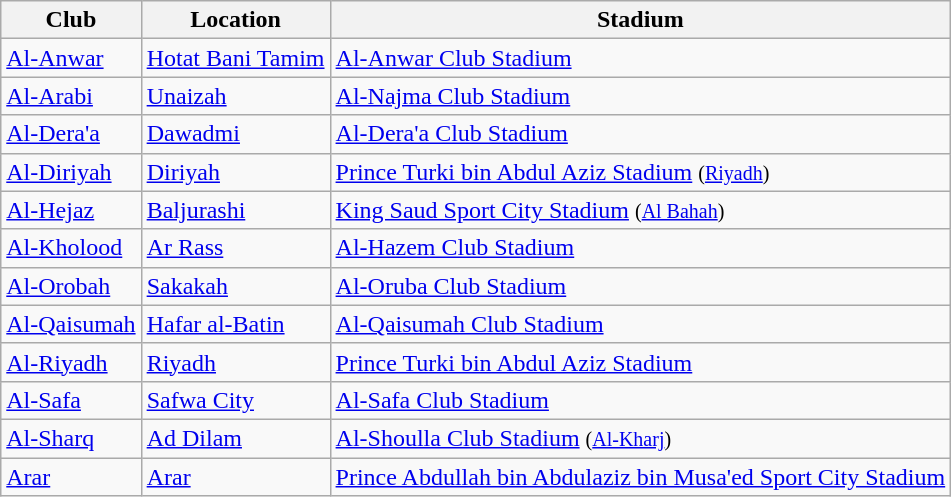<table class="wikitable sortable">
<tr>
<th>Club</th>
<th>Location</th>
<th>Stadium</th>
</tr>
<tr>
<td><a href='#'>Al-Anwar</a></td>
<td><a href='#'>Hotat Bani Tamim</a></td>
<td><a href='#'>Al-Anwar Club Stadium</a></td>
</tr>
<tr>
<td><a href='#'>Al-Arabi</a></td>
<td><a href='#'>Unaizah</a></td>
<td><a href='#'>Al-Najma Club Stadium</a></td>
</tr>
<tr>
<td><a href='#'>Al-Dera'a</a></td>
<td><a href='#'>Dawadmi</a></td>
<td><a href='#'>Al-Dera'a Club Stadium</a></td>
</tr>
<tr>
<td><a href='#'>Al-Diriyah</a></td>
<td><a href='#'>Diriyah</a></td>
<td><a href='#'>Prince Turki bin Abdul Aziz Stadium</a> <small>(<a href='#'>Riyadh</a>)</small></td>
</tr>
<tr>
<td><a href='#'>Al-Hejaz</a></td>
<td><a href='#'>Baljurashi</a></td>
<td><a href='#'>King Saud Sport City Stadium</a> <small>(<a href='#'>Al Bahah</a>)</small></td>
</tr>
<tr>
<td><a href='#'>Al-Kholood</a></td>
<td><a href='#'>Ar Rass</a></td>
<td><a href='#'>Al-Hazem Club Stadium</a></td>
</tr>
<tr>
<td><a href='#'>Al-Orobah</a></td>
<td><a href='#'>Sakakah</a></td>
<td><a href='#'>Al-Oruba Club Stadium</a></td>
</tr>
<tr>
<td><a href='#'>Al-Qaisumah</a></td>
<td><a href='#'>Hafar al-Batin</a></td>
<td><a href='#'>Al-Qaisumah Club Stadium</a></td>
</tr>
<tr>
<td><a href='#'>Al-Riyadh</a></td>
<td><a href='#'>Riyadh</a></td>
<td><a href='#'>Prince Turki bin Abdul Aziz Stadium</a></td>
</tr>
<tr>
<td><a href='#'>Al-Safa</a></td>
<td><a href='#'>Safwa City</a></td>
<td><a href='#'>Al-Safa Club Stadium</a></td>
</tr>
<tr>
<td><a href='#'>Al-Sharq</a></td>
<td><a href='#'>Ad Dilam</a></td>
<td><a href='#'>Al-Shoulla Club Stadium</a> <small>(<a href='#'>Al-Kharj</a>)</small></td>
</tr>
<tr>
<td><a href='#'>Arar</a></td>
<td><a href='#'>Arar</a></td>
<td><a href='#'>Prince Abdullah bin Abdulaziz bin Musa'ed Sport City Stadium</a></td>
</tr>
</table>
